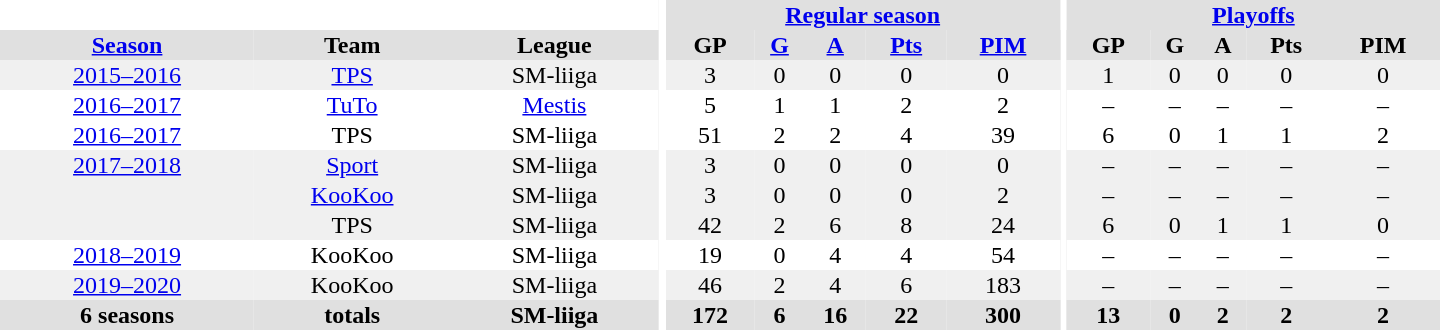<table border="0" cellpadding="1" cellspacing="0" style="text-align:center; width:60em">
<tr bgcolor="#e0e0e0">
<th colspan="3" bgcolor="#ffffff"></th>
<th rowspan="99" bgcolor="#ffffff"></th>
<th colspan="5"><a href='#'>Regular season</a></th>
<th rowspan="99" bgcolor="#ffffff"></th>
<th colspan="5"><a href='#'>Playoffs</a></th>
</tr>
<tr bgcolor="#e0e0e0">
<th><a href='#'>Season</a></th>
<th>Team</th>
<th>League</th>
<th>GP</th>
<th><a href='#'>G</a></th>
<th><a href='#'>A</a></th>
<th><a href='#'>Pts</a></th>
<th><a href='#'>PIM</a></th>
<th>GP</th>
<th>G</th>
<th>A</th>
<th>Pts</th>
<th>PIM</th>
</tr>
<tr - style="background-color: #f0f0f0">
<td><a href='#'>2015–2016</a></td>
<td><a href='#'>TPS</a></td>
<td>SM-liiga</td>
<td>3</td>
<td>0</td>
<td>0</td>
<td>0</td>
<td>0</td>
<td>1</td>
<td>0</td>
<td>0</td>
<td>0</td>
<td>0</td>
</tr>
<tr>
<td><a href='#'>2016–2017</a></td>
<td><a href='#'>TuTo</a></td>
<td><a href='#'>Mestis</a></td>
<td>5</td>
<td>1</td>
<td>1</td>
<td>2</td>
<td>2</td>
<td>–</td>
<td>–</td>
<td>–</td>
<td>–</td>
<td>–</td>
</tr>
<tr>
<td><a href='#'>2016–2017</a></td>
<td>TPS</td>
<td>SM-liiga</td>
<td>51</td>
<td>2</td>
<td>2</td>
<td>4</td>
<td>39</td>
<td>6</td>
<td>0</td>
<td>1</td>
<td>1</td>
<td>2</td>
</tr>
<tr style="background-color: #f0f0f0">
<td><a href='#'>2017–2018</a></td>
<td><a href='#'>Sport</a></td>
<td>SM-liiga</td>
<td>3</td>
<td>0</td>
<td>0</td>
<td>0</td>
<td>0</td>
<td>–</td>
<td>–</td>
<td>–</td>
<td>–</td>
<td>–</td>
</tr>
<tr style="background-color: #f0f0f0">
<td></td>
<td><a href='#'>KooKoo</a></td>
<td>SM-liiga</td>
<td>3</td>
<td>0</td>
<td>0</td>
<td>0</td>
<td>2</td>
<td>–</td>
<td>–</td>
<td>–</td>
<td>–</td>
<td>–</td>
</tr>
<tr style="background-color: #f0f0f0">
<td></td>
<td>TPS</td>
<td>SM-liiga</td>
<td>42</td>
<td>2</td>
<td>6</td>
<td>8</td>
<td>24</td>
<td>6</td>
<td>0</td>
<td>1</td>
<td>1</td>
<td>0</td>
</tr>
<tr>
<td><a href='#'>2018–2019</a></td>
<td>KooKoo</td>
<td>SM-liiga</td>
<td>19</td>
<td>0</td>
<td>4</td>
<td>4</td>
<td>54</td>
<td>–</td>
<td>–</td>
<td>–</td>
<td>–</td>
<td>–</td>
</tr>
<tr style="background-color: #f0f0f0">
<td><a href='#'>2019–2020</a></td>
<td>KooKoo</td>
<td>SM-liiga</td>
<td>46</td>
<td>2</td>
<td>4</td>
<td>6</td>
<td>183</td>
<td>–</td>
<td>–</td>
<td>–</td>
<td>–</td>
<td>–</td>
</tr>
<tr style="text-align: center;" bgcolor="#e0e0e0">
<th>6 seasons</th>
<th>totals</th>
<th>SM-liiga</th>
<th>172</th>
<th>6</th>
<th>16</th>
<th>22</th>
<th>300</th>
<th>13</th>
<th>0</th>
<th>2</th>
<th>2</th>
<th>2</th>
</tr>
</table>
